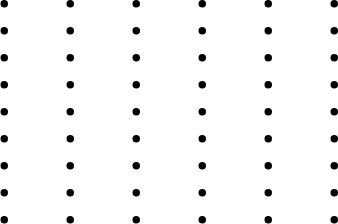<table>
<tr>
<td><br><ul><li></li><li></li><li></li><li></li><li></li><li></li><li></li><li></li><li></li></ul></td>
<td><br><ul><li></li><li></li><li></li><li></li><li></li><li></li><li></li><li></li><li></li></ul></td>
<td><br><ul><li></li><li></li><li></li><li></li><li></li><li></li><li></li><li></li><li></li></ul></td>
<td><br><ul><li></li><li></li><li></li><li></li><li></li><li></li><li></li><li></li><li></li></ul></td>
<td><br><ul><li></li><li></li><li></li><li></li><li></li><li></li><li></li><li></li><li></li></ul></td>
<td><br><ul><li></li><li></li><li></li><li></li><li></li><li></li><li></li><li></li><li></li></ul></td>
</tr>
</table>
